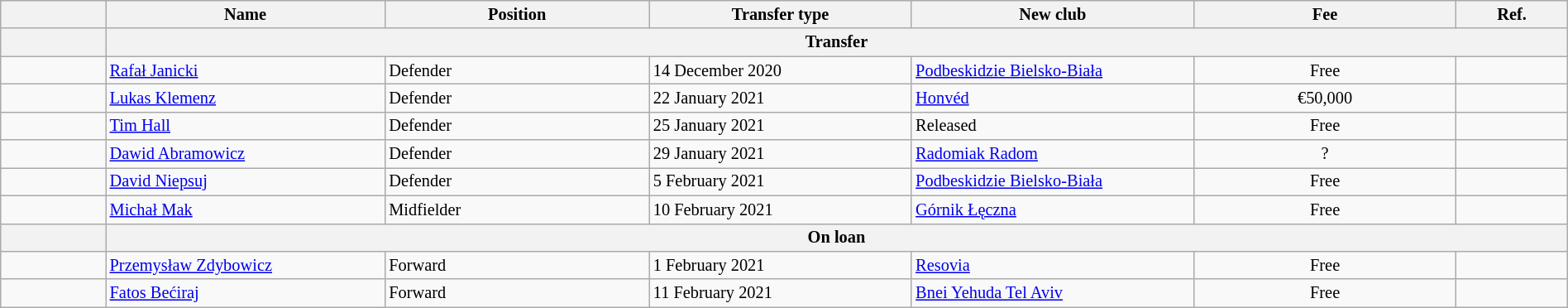<table class="wikitable" style="width:100%; font-size:85%;">
<tr>
<th width="2%"></th>
<th width="5%">Name</th>
<th width="5%">Position</th>
<th width="5%">Transfer type</th>
<th width="5%">New club</th>
<th width="5%">Fee</th>
<th width="2%">Ref.</th>
</tr>
<tr>
<th></th>
<th colspan="6" align="center">Transfer</th>
</tr>
<tr>
<td align=center></td>
<td align=left> <a href='#'>Rafał Janicki</a></td>
<td align=left>Defender</td>
<td align=left>14 December 2020</td>
<td align=left> <a href='#'>Podbeskidzie Bielsko-Biała</a></td>
<td align=center>Free</td>
<td></td>
</tr>
<tr>
<td align=center></td>
<td align=left> <a href='#'>Lukas Klemenz</a></td>
<td align=left>Defender</td>
<td align=left>22 January 2021</td>
<td align=left> <a href='#'>Honvéd</a></td>
<td align=center>€50,000</td>
<td></td>
</tr>
<tr>
<td align=center></td>
<td align=left> <a href='#'>Tim Hall</a></td>
<td align=left>Defender</td>
<td align=left>25 January 2021</td>
<td align=left>Released</td>
<td align=center>Free</td>
<td></td>
</tr>
<tr>
<td align=center></td>
<td align=left> <a href='#'>Dawid Abramowicz</a></td>
<td align=left>Defender</td>
<td align=left>29 January 2021</td>
<td align=left> <a href='#'>Radomiak Radom</a></td>
<td align=center>?</td>
<td></td>
</tr>
<tr>
<td align=center></td>
<td align=left> <a href='#'>David Niepsuj</a></td>
<td align=left>Defender</td>
<td align=left>5 February 2021</td>
<td align=left> <a href='#'>Podbeskidzie Bielsko-Biała</a></td>
<td align=center>Free</td>
<td></td>
</tr>
<tr>
<td align=center></td>
<td align=left> <a href='#'>Michał Mak</a></td>
<td align=left>Midfielder</td>
<td align=left>10 February 2021</td>
<td align=left> <a href='#'>Górnik Łęczna</a></td>
<td align=center>Free</td>
<td></td>
</tr>
<tr>
<th></th>
<th colspan="6" align="center">On loan</th>
</tr>
<tr>
<td align=center></td>
<td align=left> <a href='#'>Przemysław Zdybowicz</a></td>
<td align=left>Forward</td>
<td align=left>1 February 2021</td>
<td align=left> <a href='#'>Resovia</a></td>
<td align=center>Free</td>
<td></td>
</tr>
<tr>
<td align=center></td>
<td align=left> <a href='#'>Fatos Bećiraj</a></td>
<td align=left>Forward</td>
<td align=left>11 February 2021</td>
<td align=left> <a href='#'>Bnei Yehuda Tel Aviv</a></td>
<td align=center>Free</td>
<td></td>
</tr>
</table>
